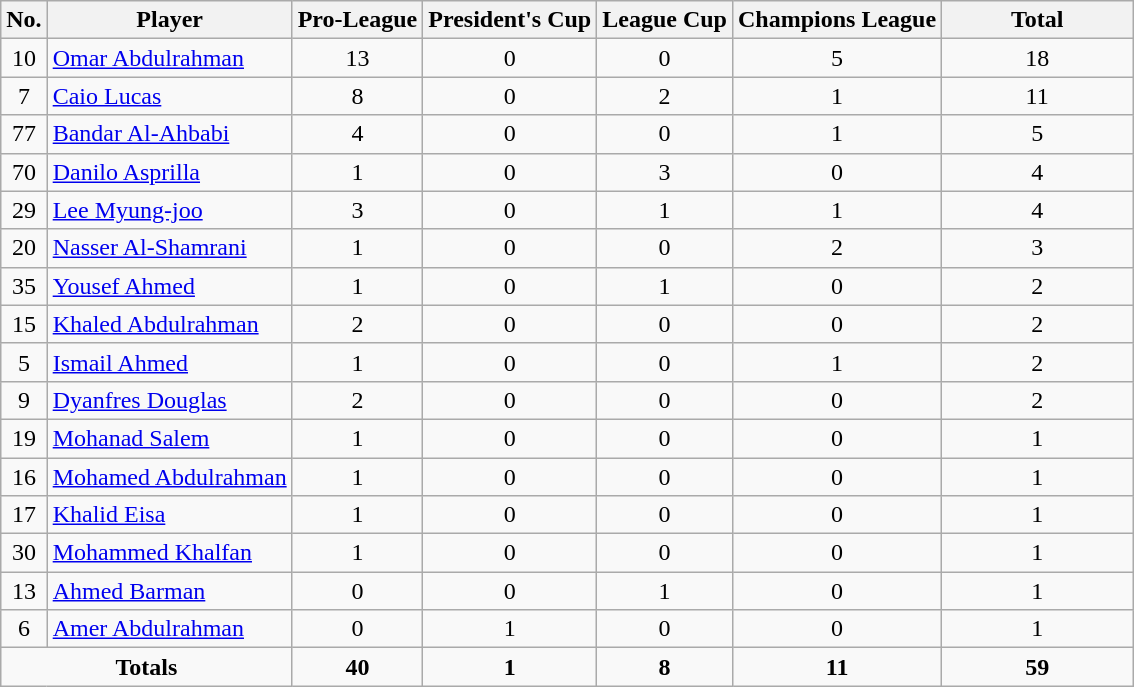<table class=wikitable>
<tr>
<th>No.</th>
<th>Player</th>
<th>Pro-League</th>
<th>President's Cup</th>
<th>League Cup</th>
<th>Champions League</th>
<th width=120>Total</th>
</tr>
<tr>
<td align="center">10</td>
<td align=left> <a href='#'>Omar Abdulrahman</a></td>
<td align="center">13</td>
<td align="center">0</td>
<td align="center">0</td>
<td align="center">5</td>
<td align="center">18</td>
</tr>
<tr>
<td align="center">7</td>
<td align=left> <a href='#'>Caio Lucas</a></td>
<td align="center">8</td>
<td align="center">0</td>
<td align="center">2</td>
<td align="center">1</td>
<td align="center">11</td>
</tr>
<tr>
<td align="center">77</td>
<td align=left> <a href='#'>Bandar Al-Ahbabi</a></td>
<td align="center">4</td>
<td align="center">0</td>
<td align="center">0</td>
<td align="center">1</td>
<td align="center">5</td>
</tr>
<tr>
<td align="center">70</td>
<td align=left> <a href='#'>Danilo Asprilla</a></td>
<td align="center">1</td>
<td align="center">0</td>
<td align="center">3</td>
<td align="center">0</td>
<td align="center">4</td>
</tr>
<tr>
<td align="center">29</td>
<td align=left> <a href='#'>Lee Myung-joo</a></td>
<td align="center">3</td>
<td align="center">0</td>
<td align="center">1</td>
<td align="center">1</td>
<td align="center">4</td>
</tr>
<tr>
<td align="center">20</td>
<td align=left> <a href='#'>Nasser Al-Shamrani</a></td>
<td align="center">1</td>
<td align="center">0</td>
<td align="center">0</td>
<td align="center">2</td>
<td align="center">3</td>
</tr>
<tr>
<td align="center">35</td>
<td align=left> <a href='#'>Yousef Ahmed</a></td>
<td align="center">1</td>
<td align="center">0</td>
<td align="center">1</td>
<td align="center">0</td>
<td align="center">2</td>
</tr>
<tr>
<td align="center">15</td>
<td align=left> <a href='#'>Khaled Abdulrahman</a></td>
<td align="center">2</td>
<td align="center">0</td>
<td align="center">0</td>
<td align="center">0</td>
<td align="center">2</td>
</tr>
<tr>
<td align="center">5</td>
<td align=left> <a href='#'>Ismail Ahmed</a></td>
<td align="center">1</td>
<td align="center">0</td>
<td align="center">0</td>
<td align="center">1</td>
<td align="center">2</td>
</tr>
<tr>
<td align="center">9</td>
<td align=left> <a href='#'>Dyanfres Douglas</a></td>
<td align="center">2</td>
<td align="center">0</td>
<td align="center">0</td>
<td align="center">0</td>
<td align="center">2</td>
</tr>
<tr>
<td align="center">19</td>
<td align=left> <a href='#'>Mohanad Salem</a></td>
<td align="center">1</td>
<td align="center">0</td>
<td align="center">0</td>
<td align="center">0</td>
<td align="center">1</td>
</tr>
<tr>
<td align="center">16</td>
<td align=left> <a href='#'>Mohamed Abdulrahman</a></td>
<td align="center">1</td>
<td align="center">0</td>
<td align="center">0</td>
<td align="center">0</td>
<td align="center">1</td>
</tr>
<tr>
<td align="center">17</td>
<td align=left> <a href='#'>Khalid Eisa</a></td>
<td align="center">1</td>
<td align="center">0</td>
<td align="center">0</td>
<td align="center">0</td>
<td align="center">1</td>
</tr>
<tr>
<td align="center">30</td>
<td align=left> <a href='#'>Mohammed Khalfan</a></td>
<td align="center">1</td>
<td align="center">0</td>
<td align="center">0</td>
<td align="center">0</td>
<td align="center">1</td>
</tr>
<tr>
<td align="center">13</td>
<td align=left> <a href='#'>Ahmed Barman</a></td>
<td align="center">0</td>
<td align="center">0</td>
<td align="center">1</td>
<td align="center">0</td>
<td align="center">1</td>
</tr>
<tr>
<td align="center">6</td>
<td align=left> <a href='#'>Amer Abdulrahman</a></td>
<td align="center">0</td>
<td align="center">1</td>
<td align="center">0</td>
<td align="center">0</td>
<td align="center">1</td>
</tr>
<tr class="sortbottom">
<td colspan="2" align="center"><strong>Totals</strong></td>
<td align="center"><strong>40</strong></td>
<td align="center"><strong>1</strong></td>
<td align="center"><strong>8</strong></td>
<td align="center"><strong>11</strong></td>
<td align="center"><strong>59</strong></td>
</tr>
</table>
